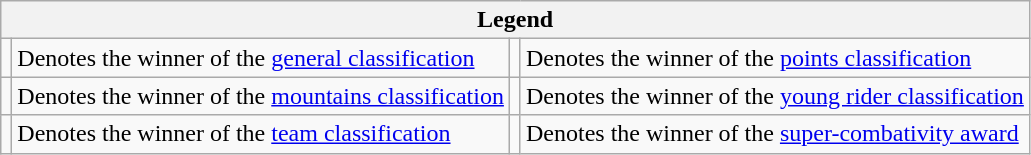<table class="wikitable">
<tr>
<th scope="col" colspan="4">Legend</th>
</tr>
<tr>
<td></td>
<td>Denotes the winner of the <a href='#'>general classification</a></td>
<td></td>
<td>Denotes the winner of the <a href='#'>points classification</a></td>
</tr>
<tr>
<td></td>
<td>Denotes the winner of the <a href='#'>mountains classification</a></td>
<td></td>
<td>Denotes the winner of the <a href='#'>young rider classification</a></td>
</tr>
<tr>
<td></td>
<td>Denotes the winner of the <a href='#'>team classification</a></td>
<td></td>
<td>Denotes the winner of the <a href='#'>super-combativity award</a></td>
</tr>
</table>
